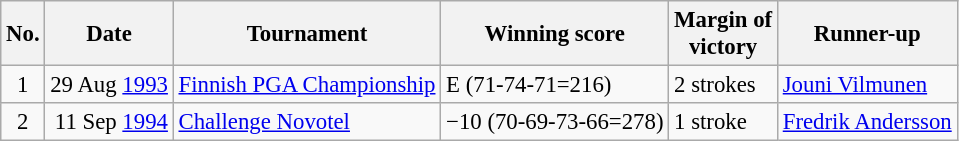<table class="wikitable" style="font-size:95%;">
<tr>
<th>No.</th>
<th>Date</th>
<th>Tournament</th>
<th>Winning score</th>
<th>Margin of<br>victory</th>
<th>Runner-up</th>
</tr>
<tr>
<td align=center>1</td>
<td align=right>29 Aug <a href='#'>1993</a></td>
<td><a href='#'>Finnish PGA Championship</a></td>
<td>E (71-74-71=216)</td>
<td>2 strokes</td>
<td> <a href='#'>Jouni Vilmunen</a></td>
</tr>
<tr>
<td align=center>2</td>
<td align=right>11 Sep <a href='#'>1994</a></td>
<td><a href='#'>Challenge Novotel</a></td>
<td>−10 (70-69-73-66=278)</td>
<td>1 stroke</td>
<td> <a href='#'>Fredrik Andersson</a></td>
</tr>
</table>
